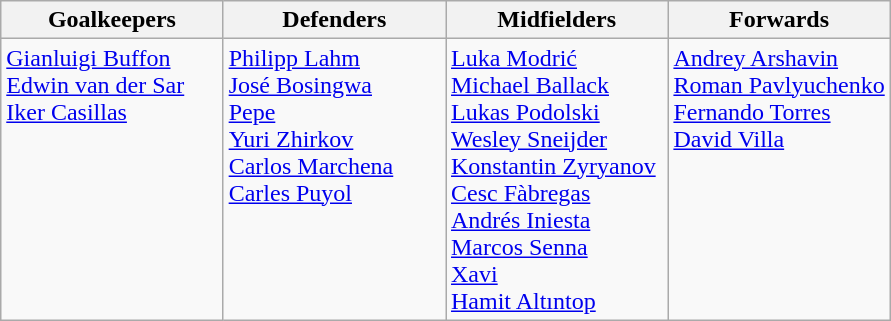<table class="wikitable">
<tr>
<th style="width:25%;">Goalkeepers</th>
<th style="width:25%;">Defenders</th>
<th style="width:25%;">Midfielders</th>
<th style="width:25%;">Forwards</th>
</tr>
<tr style="vertical-align:top;">
<td> <a href='#'>Gianluigi Buffon</a><br> <a href='#'>Edwin van der Sar</a><br> <a href='#'>Iker Casillas</a></td>
<td> <a href='#'>Philipp Lahm</a><br> <a href='#'>José Bosingwa</a><br> <a href='#'>Pepe</a><br> <a href='#'>Yuri Zhirkov</a><br> <a href='#'>Carlos Marchena</a><br> <a href='#'>Carles Puyol</a></td>
<td> <a href='#'>Luka Modrić</a><br> <a href='#'>Michael Ballack</a><br> <a href='#'>Lukas Podolski</a><br> <a href='#'>Wesley Sneijder</a><br> <a href='#'>Konstantin Zyryanov</a><br> <a href='#'>Cesc Fàbregas</a><br> <a href='#'>Andrés Iniesta</a><br> <a href='#'>Marcos Senna</a><br> <a href='#'>Xavi</a><br> <a href='#'>Hamit Altıntop</a></td>
<td> <a href='#'>Andrey Arshavin</a><br> <a href='#'>Roman Pavlyuchenko</a><br> <a href='#'>Fernando Torres</a><br> <a href='#'>David Villa</a></td>
</tr>
</table>
